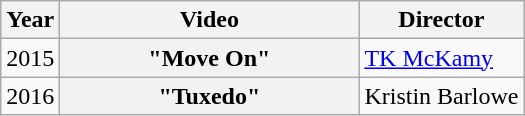<table class="wikitable plainrowheaders">
<tr>
<th>Year</th>
<th style="width:12em;">Video</th>
<th>Director</th>
</tr>
<tr>
<td>2015</td>
<th scope="row">"Move On"</th>
<td><a href='#'>TK McKamy</a></td>
</tr>
<tr>
<td>2016</td>
<th scope="row">"Tuxedo"</th>
<td>Kristin Barlowe</td>
</tr>
</table>
